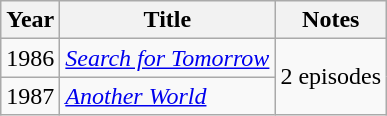<table class="wikitable sortable">
<tr>
<th>Year</th>
<th>Title</th>
<th>Notes</th>
</tr>
<tr>
<td>1986</td>
<td><em><a href='#'>Search for Tomorrow</a></em></td>
<td rowspan="2">2 episodes</td>
</tr>
<tr>
<td>1987</td>
<td><a href='#'><em>Another World</em></a></td>
</tr>
</table>
